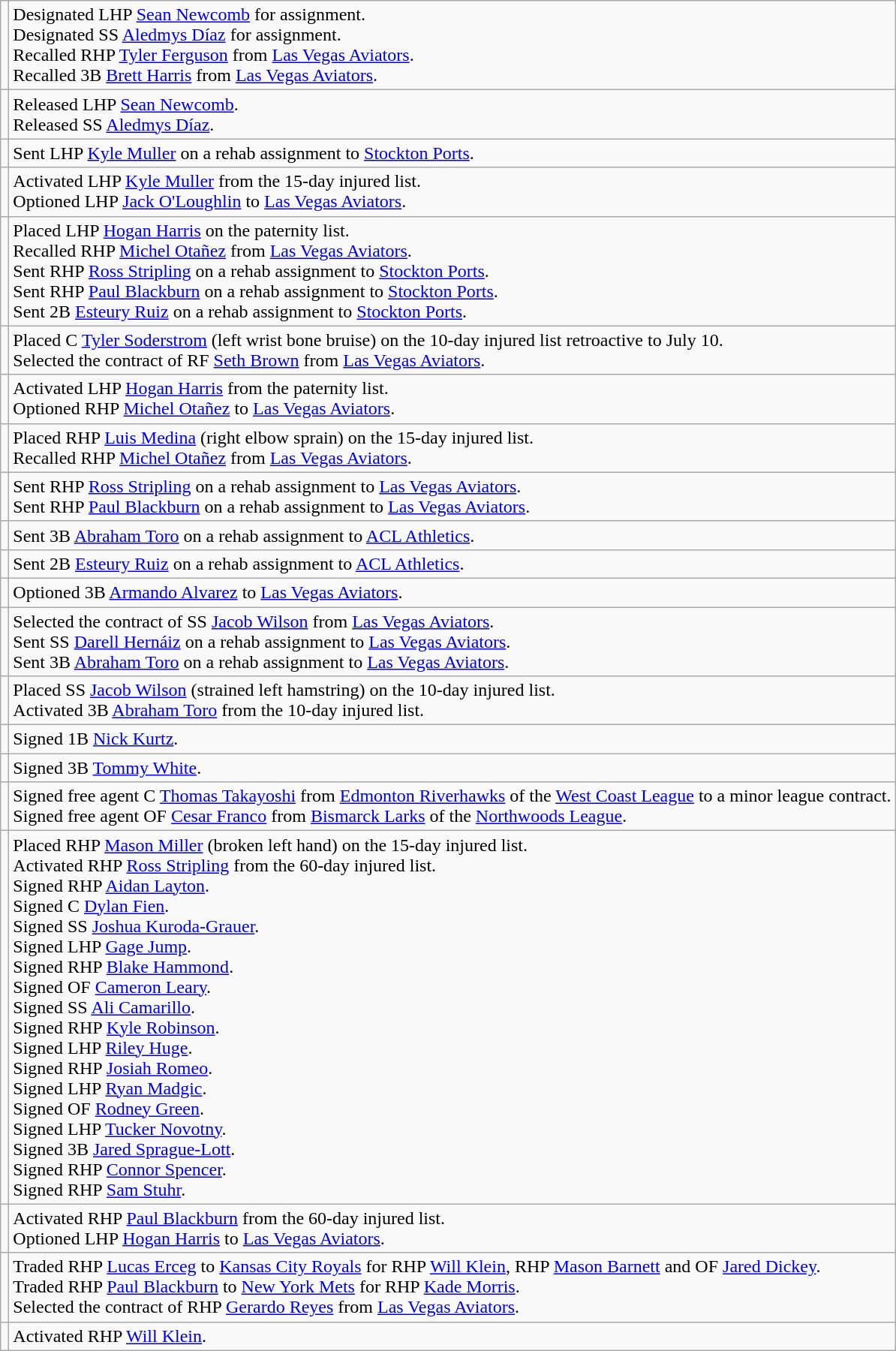<table class="wikitable">
<tr>
<td></td>
<td>Designated LHP <a href='#'>Sean Newcomb</a> for assignment. <br> Designated SS <a href='#'>Aledmys Díaz</a> for assignment. <br> Recalled RHP <a href='#'>Tyler Ferguson</a> from <a href='#'>Las Vegas Aviators</a>. <br> Recalled 3B <a href='#'>Brett Harris</a> from <a href='#'>Las Vegas Aviators</a>.</td>
</tr>
<tr>
<td></td>
<td>Released LHP <a href='#'>Sean Newcomb</a>. <br> Released SS <a href='#'>Aledmys Díaz</a>.</td>
</tr>
<tr>
<td></td>
<td>Sent LHP <a href='#'>Kyle Muller</a> on a rehab assignment to <a href='#'>Stockton Ports</a>.</td>
</tr>
<tr>
<td></td>
<td>Activated LHP <a href='#'>Kyle Muller</a> from the 15-day injured list. <br> Optioned LHP <a href='#'>Jack O'Loughlin</a> to <a href='#'>Las Vegas Aviators</a>.</td>
</tr>
<tr>
<td></td>
<td>Placed LHP <a href='#'>Hogan Harris</a> on the paternity list. <br> Recalled RHP <a href='#'>Michel Otañez</a> from <a href='#'>Las Vegas Aviators</a>. <br> Sent RHP <a href='#'>Ross Stripling</a> on a rehab assignment to <a href='#'>Stockton Ports</a>. <br> Sent RHP <a href='#'>Paul Blackburn</a> on a rehab assignment to <a href='#'>Stockton Ports</a>. <br> Sent 2B <a href='#'>Esteury Ruiz</a> on a rehab assignment to <a href='#'>Stockton Ports</a>.</td>
</tr>
<tr>
<td></td>
<td>Placed C <a href='#'>Tyler Soderstrom</a> (left wrist bone bruise) on the 10-day injured list retroactive to July 10. <br> Selected the contract of RF <a href='#'>Seth Brown</a> from <a href='#'>Las Vegas Aviators</a>.</td>
</tr>
<tr>
<td></td>
<td>Activated LHP <a href='#'>Hogan Harris</a> from the paternity list. <br> Optioned RHP <a href='#'>Michel Otañez</a> to <a href='#'>Las Vegas Aviators</a>.</td>
</tr>
<tr>
<td></td>
<td>Placed RHP <a href='#'>Luis Medina</a> (right elbow sprain) on the 15-day injured list. <br> Recalled RHP <a href='#'>Michel Otañez</a> from <a href='#'>Las Vegas Aviators</a>.</td>
</tr>
<tr>
<td></td>
<td>Sent RHP <a href='#'>Ross Stripling</a> on a rehab assignment to <a href='#'>Las Vegas Aviators</a>. <br> Sent RHP <a href='#'>Paul Blackburn</a> on a rehab assignment to <a href='#'>Las Vegas Aviators</a>.</td>
</tr>
<tr>
<td></td>
<td>Sent 3B <a href='#'>Abraham Toro</a> on a rehab assignment to <a href='#'>ACL Athletics</a>.</td>
</tr>
<tr>
<td></td>
<td>Sent 2B <a href='#'>Esteury Ruiz</a> on a rehab assignment to <a href='#'>ACL Athletics</a>.</td>
</tr>
<tr>
<td></td>
<td>Optioned 3B <a href='#'>Armando Alvarez</a> to <a href='#'>Las Vegas Aviators</a>.</td>
</tr>
<tr>
<td></td>
<td>Selected the contract of SS <a href='#'>Jacob Wilson</a> from <a href='#'>Las Vegas Aviators</a>. <br> Sent SS <a href='#'>Darell Hernáiz</a> on a rehab assignment to <a href='#'>Las Vegas Aviators</a>. <br> Sent 3B <a href='#'>Abraham Toro</a> on a rehab assignment to <a href='#'>Las Vegas Aviators</a>.</td>
</tr>
<tr>
<td></td>
<td>Placed SS <a href='#'>Jacob Wilson</a> (strained left hamstring) on the 10-day injured list. <br> Activated 3B <a href='#'>Abraham Toro</a> from the 10-day injured list.</td>
</tr>
<tr>
<td></td>
<td>Signed 1B <a href='#'>Nick Kurtz</a>.</td>
</tr>
<tr>
<td></td>
<td>Signed 3B <a href='#'>Tommy White</a>.</td>
</tr>
<tr>
<td></td>
<td>Signed free agent C <a href='#'>Thomas Takayoshi</a> from <a href='#'>Edmonton Riverhawks</a> of the <a href='#'>West Coast League</a> to a minor league contract. <br> Signed free agent OF <a href='#'>Cesar Franco</a> from <a href='#'>Bismarck Larks</a> of the <a href='#'>Northwoods League</a>.</td>
</tr>
<tr>
<td></td>
<td>Placed RHP <a href='#'>Mason Miller</a> (broken left hand) on the 15-day injured list. <br> Activated RHP <a href='#'>Ross Stripling</a> from the 60-day injured list. <br>  Signed RHP <a href='#'>Aidan Layton</a>. <br> Signed C <a href='#'>Dylan Fien</a>. <br> Signed SS <a href='#'>Joshua Kuroda-Grauer</a>. <br> Signed LHP <a href='#'>Gage Jump</a>. <br> Signed RHP <a href='#'>Blake Hammond</a>. <br> Signed OF <a href='#'>Cameron Leary</a>. <br> Signed SS <a href='#'>Ali Camarillo</a>. <br> Signed RHP <a href='#'>Kyle Robinson</a>. <br> Signed LHP <a href='#'>Riley Huge</a>. <br> Signed RHP <a href='#'>Josiah Romeo</a>. <br> Signed LHP <a href='#'>Ryan Madgic</a>. <br> Signed OF <a href='#'>Rodney Green</a>. <br> Signed LHP <a href='#'>Tucker Novotny</a>. <br> Signed 3B <a href='#'>Jared Sprague-Lott</a>. <br> Signed RHP <a href='#'>Connor Spencer</a>. <br> Signed RHP <a href='#'>Sam Stuhr</a>.</td>
</tr>
<tr>
<td></td>
<td>Activated RHP <a href='#'>Paul Blackburn</a> from the 60-day injured list. <br> Optioned LHP <a href='#'>Hogan Harris</a> to <a href='#'>Las Vegas Aviators</a>.</td>
</tr>
<tr>
<td></td>
<td>Traded RHP <a href='#'>Lucas Erceg</a> to <a href='#'>Kansas City Royals</a> for RHP <a href='#'>Will Klein</a>, RHP <a href='#'>Mason Barnett</a> and OF <a href='#'>Jared Dickey</a>. <br> Traded RHP <a href='#'>Paul Blackburn</a> to <a href='#'>New York Mets</a> for RHP <a href='#'>Kade Morris</a>. <br> Selected the contract of RHP <a href='#'>Gerardo Reyes</a> from <a href='#'>Las Vegas Aviators</a>.</td>
</tr>
<tr>
<td></td>
<td>Activated RHP <a href='#'>Will Klein</a>.</td>
</tr>
</table>
